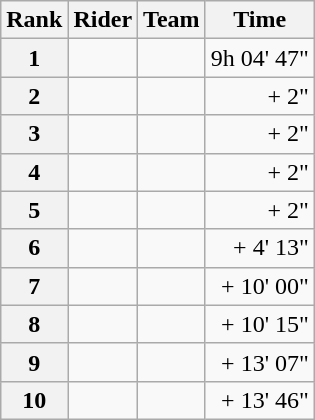<table class="wikitable" margin-bottom:0;">
<tr>
<th scope="col">Rank</th>
<th scope="col">Rider</th>
<th scope="col">Team</th>
<th scope="col">Time</th>
</tr>
<tr>
<th scope="row">1</th>
<td> </td>
<td></td>
<td align="right">9h 04' 47"</td>
</tr>
<tr>
<th scope="row">2</th>
<td></td>
<td></td>
<td align="right">+ 2"</td>
</tr>
<tr>
<th scope="row">3</th>
<td></td>
<td></td>
<td align="right">+ 2"</td>
</tr>
<tr>
<th scope="row">4</th>
<td></td>
<td></td>
<td align="right">+ 2"</td>
</tr>
<tr>
<th scope="row">5</th>
<td></td>
<td></td>
<td align="right">+ 2"</td>
</tr>
<tr>
<th scope="row">6</th>
<td></td>
<td></td>
<td align="right">+ 4' 13"</td>
</tr>
<tr>
<th scope="row">7</th>
<td></td>
<td></td>
<td align="right">+ 10' 00"</td>
</tr>
<tr>
<th scope="row">8</th>
<td></td>
<td></td>
<td align="right">+ 10' 15"</td>
</tr>
<tr>
<th scope="row">9</th>
<td></td>
<td></td>
<td align="right">+ 13' 07"</td>
</tr>
<tr>
<th scope="row">10</th>
<td></td>
<td></td>
<td align="right">+ 13' 46"</td>
</tr>
</table>
